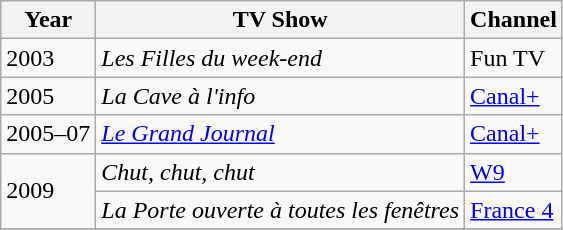<table class="wikitable sortable">
<tr>
<th>Year</th>
<th>TV Show</th>
<th>Channel</th>
</tr>
<tr>
<td>2003</td>
<td><em>Les Filles du week-end</em></td>
<td>Fun TV</td>
</tr>
<tr>
<td>2005</td>
<td><em>La Cave à l'info</em></td>
<td><a href='#'>Canal+</a></td>
</tr>
<tr>
<td>2005–07</td>
<td><em><a href='#'>Le Grand Journal</a></em></td>
<td><a href='#'>Canal+</a></td>
</tr>
<tr>
<td rowspan=2>2009</td>
<td><em>Chut, chut, chut</em></td>
<td><a href='#'>W9</a></td>
</tr>
<tr>
<td><em>La Porte ouverte à toutes les fenêtres</em></td>
<td><a href='#'>France 4</a></td>
</tr>
<tr>
</tr>
</table>
